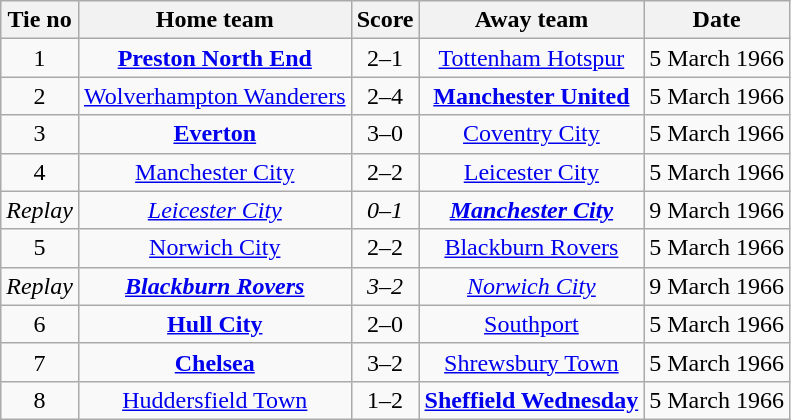<table class="wikitable" style="text-align: center">
<tr>
<th>Tie no</th>
<th>Home team</th>
<th>Score</th>
<th>Away team</th>
<th>Date</th>
</tr>
<tr>
<td>1</td>
<td><strong><a href='#'>Preston North End</a></strong></td>
<td>2–1</td>
<td><a href='#'>Tottenham Hotspur</a></td>
<td>5 March 1966</td>
</tr>
<tr>
<td>2</td>
<td><a href='#'>Wolverhampton Wanderers</a></td>
<td>2–4</td>
<td><strong><a href='#'>Manchester United</a></strong></td>
<td>5 March 1966</td>
</tr>
<tr>
<td>3</td>
<td><strong><a href='#'>Everton</a></strong></td>
<td>3–0</td>
<td><a href='#'>Coventry City</a></td>
<td>5 March 1966</td>
</tr>
<tr>
<td>4</td>
<td><a href='#'>Manchester City</a></td>
<td>2–2</td>
<td><a href='#'>Leicester City</a></td>
<td>5 March 1966</td>
</tr>
<tr>
<td><em>Replay</em></td>
<td><em><a href='#'>Leicester City</a></em></td>
<td><em>0–1</em></td>
<td><strong><em><a href='#'>Manchester City</a></em></strong></td>
<td>9 March 1966</td>
</tr>
<tr>
<td>5</td>
<td><a href='#'>Norwich City</a></td>
<td>2–2</td>
<td><a href='#'>Blackburn Rovers</a></td>
<td>5 March 1966</td>
</tr>
<tr>
<td><em>Replay</em></td>
<td><strong><em><a href='#'>Blackburn Rovers</a></em></strong></td>
<td><em>3–2</em></td>
<td><em><a href='#'>Norwich City</a></em></td>
<td>9 March 1966</td>
</tr>
<tr>
<td>6</td>
<td><strong><a href='#'>Hull City</a></strong></td>
<td>2–0</td>
<td><a href='#'>Southport</a></td>
<td>5 March 1966</td>
</tr>
<tr>
<td>7</td>
<td><strong><a href='#'>Chelsea</a></strong></td>
<td>3–2</td>
<td><a href='#'>Shrewsbury Town</a></td>
<td>5 March 1966</td>
</tr>
<tr>
<td>8</td>
<td><a href='#'>Huddersfield Town</a></td>
<td>1–2</td>
<td><strong><a href='#'>Sheffield Wednesday</a></strong></td>
<td>5 March 1966</td>
</tr>
</table>
